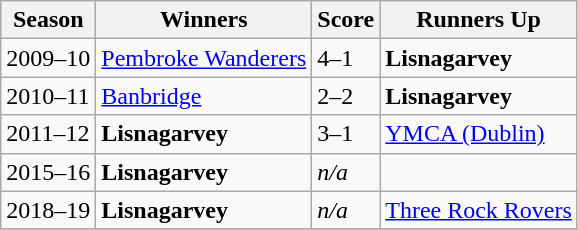<table class="wikitable collapsible">
<tr>
<th>Season</th>
<th>Winners</th>
<th>Score</th>
<th>Runners Up</th>
</tr>
<tr>
<td>2009–10</td>
<td><a href='#'>Pembroke Wanderers</a></td>
<td>4–1</td>
<td><strong>Lisnagarvey</strong></td>
</tr>
<tr>
<td>2010–11</td>
<td><a href='#'>Banbridge</a></td>
<td>2–2 </td>
<td><strong>Lisnagarvey</strong></td>
</tr>
<tr>
<td>2011–12</td>
<td><strong>Lisnagarvey</strong> </td>
<td>3–1</td>
<td><a href='#'>YMCA (Dublin)</a></td>
</tr>
<tr>
<td>2015–16</td>
<td><strong>Lisnagarvey</strong> </td>
<td><em>n/a</em></td>
<td></td>
</tr>
<tr>
<td>2018–19</td>
<td><strong>Lisnagarvey</strong> </td>
<td><em>n/a</em></td>
<td><a href='#'>Three Rock Rovers</a></td>
</tr>
<tr>
</tr>
</table>
